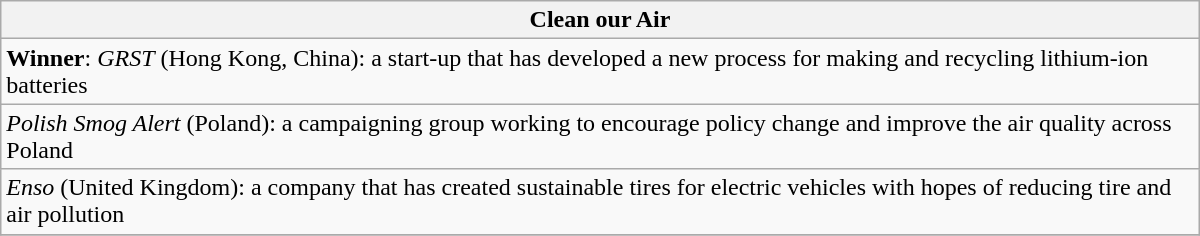<table class="wikitable" style="float:left; float:none;" width="800px">
<tr>
<th>Clean our Air</th>
</tr>
<tr>
<td><strong>Winner</strong>: <em>GRST</em> (Hong Kong, China): a start-up that has developed a new process for making and recycling lithium-ion batteries</td>
</tr>
<tr>
<td><em>Polish Smog Alert</em> (Poland): a campaigning group working to encourage policy change and improve the air quality across Poland</td>
</tr>
<tr>
<td><em>Enso</em> (United Kingdom): a company that has created sustainable tires for electric vehicles with hopes of reducing tire and air pollution</td>
</tr>
<tr>
</tr>
</table>
